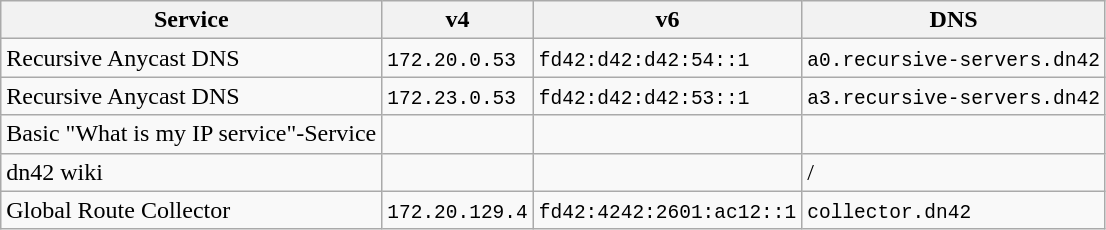<table class="wikitable sortable">
<tr>
<th>Service</th>
<th>v4</th>
<th>v6</th>
<th>DNS</th>
</tr>
<tr>
<td>Recursive Anycast DNS</td>
<td><code>172.20.0.53</code></td>
<td><code>fd42:d42:d42:54::1</code></td>
<td><code>a0.recursive-servers.dn42</code></td>
</tr>
<tr>
<td>Recursive Anycast DNS</td>
<td><code>172.23.0.53</code></td>
<td><code>fd42:d42:d42:53::1</code></td>
<td><code>a3.recursive-servers.dn42</code></td>
</tr>
<tr>
<td>Basic "What is my IP service"-Service</td>
<td><code></code></td>
<td><code></code></td>
<td><code></code></td>
</tr>
<tr>
<td>dn42 wiki</td>
<td><code></code></td>
<td><code></code></td>
<td><code></code> / <code></code></td>
</tr>
<tr>
<td>Global Route Collector</td>
<td><code>172.20.129.4</code></td>
<td><code>fd42:4242:2601:ac12::1</code></td>
<td><code>collector.dn42</code></td>
</tr>
</table>
